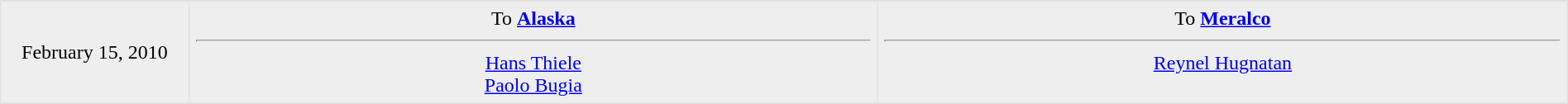<table border=1 style="border-collapse:collapse; text-align: center; width: 100%" bordercolor="#DFDFDF"  cellpadding="5">
<tr>
</tr>
<tr bgcolor="eeeeee">
<td style="width:12%">February 15, 2010<br></td>
<td style="width:44%" valign="top">To <strong><a href='#'>Alaska</a></strong><hr><a href='#'>Hans Thiele</a><br><a href='#'>Paolo Bugia</a></td>
<td style="width:44%" valign="top">To <strong><a href='#'>Meralco</a></strong><hr><a href='#'>Reynel Hugnatan</a></td>
</tr>
</table>
